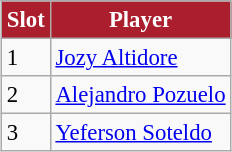<table class="wikitable" style="text-align:left; margin-left:1em; font-size:95%;">
<tr>
<th style="background:#AB1E2D; color:white; text-align:center;">Slot</th>
<th style="background:#AB1E2D; color:white; text-align:center;">Player</th>
</tr>
<tr>
<td>1</td>
<td> <a href='#'>Jozy Altidore</a></td>
</tr>
<tr>
<td>2</td>
<td> <a href='#'>Alejandro Pozuelo</a></td>
</tr>
<tr>
<td>3</td>
<td> <a href='#'>Yeferson Soteldo</a></td>
</tr>
</table>
